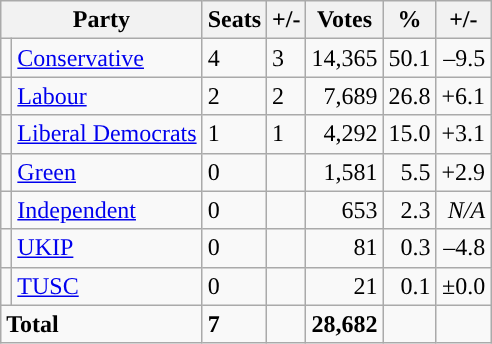<table class="wikitable sortable">
<tr>
<th colspan="2">Party</th>
<th>Seats</th>
<th>+/-</th>
<th>Votes</th>
<th>%</th>
<th>+/-</th>
</tr>
<tr>
<td style="background-color: "></td>
<td><a href='#'>Conservative</a></td>
<td>4</td>
<td> 3</td>
<td style="text-align:right;">14,365</td>
<td style="text-align:right;">50.1</td>
<td style="text-align:right;">–9.5</td>
</tr>
<tr>
<td style="background-color: "></td>
<td><a href='#'>Labour</a></td>
<td>2</td>
<td> 2</td>
<td style="text-align:right;">7,689</td>
<td style="text-align:right;">26.8</td>
<td style="text-align:right;">+6.1</td>
</tr>
<tr>
<td style="background-color: "></td>
<td><a href='#'>Liberal Democrats</a></td>
<td>1</td>
<td> 1</td>
<td style="text-align:right;">4,292</td>
<td style="text-align:right;">15.0</td>
<td style="text-align:right;">+3.1</td>
</tr>
<tr>
<td style="background-color: "></td>
<td><a href='#'>Green</a></td>
<td>0</td>
<td></td>
<td style="text-align:right;">1,581</td>
<td style="text-align:right;">5.5</td>
<td style="text-align:right;">+2.9</td>
</tr>
<tr>
<td style="background-color: "></td>
<td><a href='#'>Independent</a></td>
<td>0</td>
<td></td>
<td style="text-align:right;">653</td>
<td style="text-align:right;">2.3</td>
<td style="text-align:right;"><em>N/A</em></td>
</tr>
<tr>
<td style="background-color: "></td>
<td><a href='#'>UKIP</a></td>
<td>0</td>
<td></td>
<td style="text-align:right;">81</td>
<td style="text-align:right;">0.3</td>
<td style="text-align:right;">–4.8</td>
</tr>
<tr>
<td style="background-color: "></td>
<td><a href='#'>TUSC</a></td>
<td>0</td>
<td></td>
<td style="text-align:right;">21</td>
<td style="text-align:right;">0.1</td>
<td style="text-align:right;">±0.0</td>
</tr>
<tr>
<td colspan="2"><strong>Total</strong></td>
<td><strong>7</strong></td>
<td></td>
<td style="text-align:right;"><strong>28,682</strong></td>
<td style="text-align:right;"></td>
<td style="text-align:right;"></td>
</tr>
</table>
